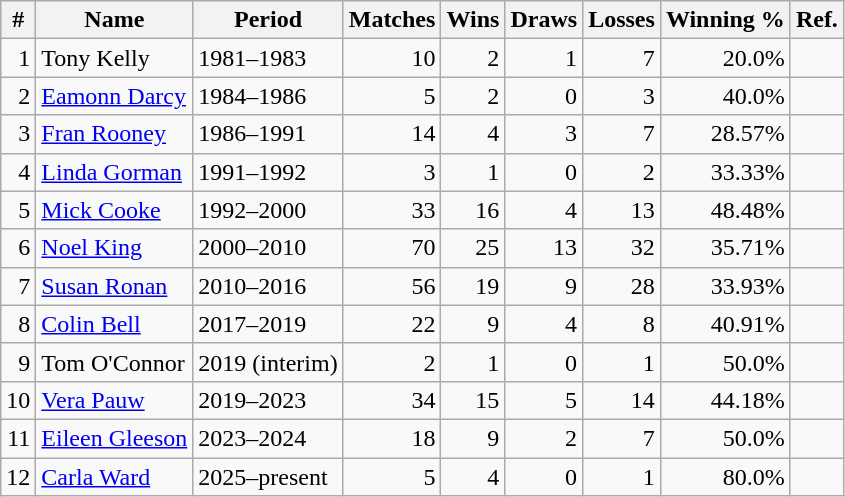<table class="wikitable sortable" style="text-align: right;">
<tr>
<th>#</th>
<th>Name</th>
<th>Period</th>
<th>Matches</th>
<th>Wins</th>
<th>Draws</th>
<th>Losses</th>
<th>Winning %</th>
<th>Ref.</th>
</tr>
<tr>
<td>1</td>
<td style="text-align: left;"> Tony Kelly</td>
<td style="text-align: left;">1981–1983</td>
<td>10</td>
<td>2</td>
<td>1</td>
<td>7</td>
<td>20.0%</td>
<td></td>
</tr>
<tr>
<td>2</td>
<td style="text-align: left;"> <a href='#'>Eamonn Darcy</a></td>
<td style="text-align: left;">1984–1986</td>
<td>5</td>
<td>2</td>
<td>0</td>
<td>3</td>
<td>40.0%</td>
<td></td>
</tr>
<tr>
<td>3</td>
<td style="text-align: left;"> <a href='#'>Fran Rooney</a></td>
<td style="text-align: left;">1986–1991</td>
<td>14</td>
<td>4</td>
<td>3</td>
<td>7</td>
<td>28.57%</td>
<td></td>
</tr>
<tr>
<td>4</td>
<td style="text-align: left;"> <a href='#'>Linda Gorman</a></td>
<td style="text-align: left;">1991–1992</td>
<td>3</td>
<td>1</td>
<td>0</td>
<td>2</td>
<td>33.33%</td>
<td></td>
</tr>
<tr>
<td>5</td>
<td style="text-align: left;"> <a href='#'>Mick Cooke</a></td>
<td style="text-align: left;">1992–2000</td>
<td>33</td>
<td>16</td>
<td>4</td>
<td>13</td>
<td>48.48%</td>
<td></td>
</tr>
<tr>
<td>6</td>
<td style="text-align: left;"> <a href='#'>Noel King</a></td>
<td style="text-align: left;">2000–2010</td>
<td>70</td>
<td>25</td>
<td>13</td>
<td>32</td>
<td>35.71%</td>
<td></td>
</tr>
<tr>
<td>7</td>
<td style="text-align: left;"> <a href='#'>Susan Ronan</a></td>
<td style="text-align: left;">2010–2016</td>
<td>56</td>
<td>19</td>
<td>9</td>
<td>28</td>
<td>33.93%</td>
<td></td>
</tr>
<tr>
<td>8</td>
<td style="text-align: left;"> <a href='#'>Colin Bell</a></td>
<td style="text-align: left;">2017–2019</td>
<td>22</td>
<td>9</td>
<td>4</td>
<td>8</td>
<td>40.91%</td>
<td></td>
</tr>
<tr>
<td>9</td>
<td style="text-align: left;"> Tom O'Connor</td>
<td style="text-align: left;">2019 (interim)</td>
<td>2</td>
<td>1</td>
<td>0</td>
<td>1</td>
<td>50.0%</td>
<td></td>
</tr>
<tr>
<td>10</td>
<td style="text-align: left;"> <a href='#'>Vera Pauw</a></td>
<td style="text-align: left;">2019–2023</td>
<td>34</td>
<td>15</td>
<td>5</td>
<td>14</td>
<td>44.18%</td>
<td></td>
</tr>
<tr>
<td>11</td>
<td style="text-align: left;"> <a href='#'>Eileen Gleeson</a></td>
<td style="text-align: left;">2023–2024</td>
<td>18</td>
<td>9</td>
<td>2</td>
<td>7</td>
<td>50.0%</td>
<td></td>
</tr>
<tr>
<td>12</td>
<td style="text-align: left;"> <a href='#'>Carla Ward</a></td>
<td style="text-align: left;">2025–present</td>
<td>5</td>
<td>4</td>
<td>0</td>
<td>1</td>
<td>80.0%</td>
<td></td>
</tr>
</table>
